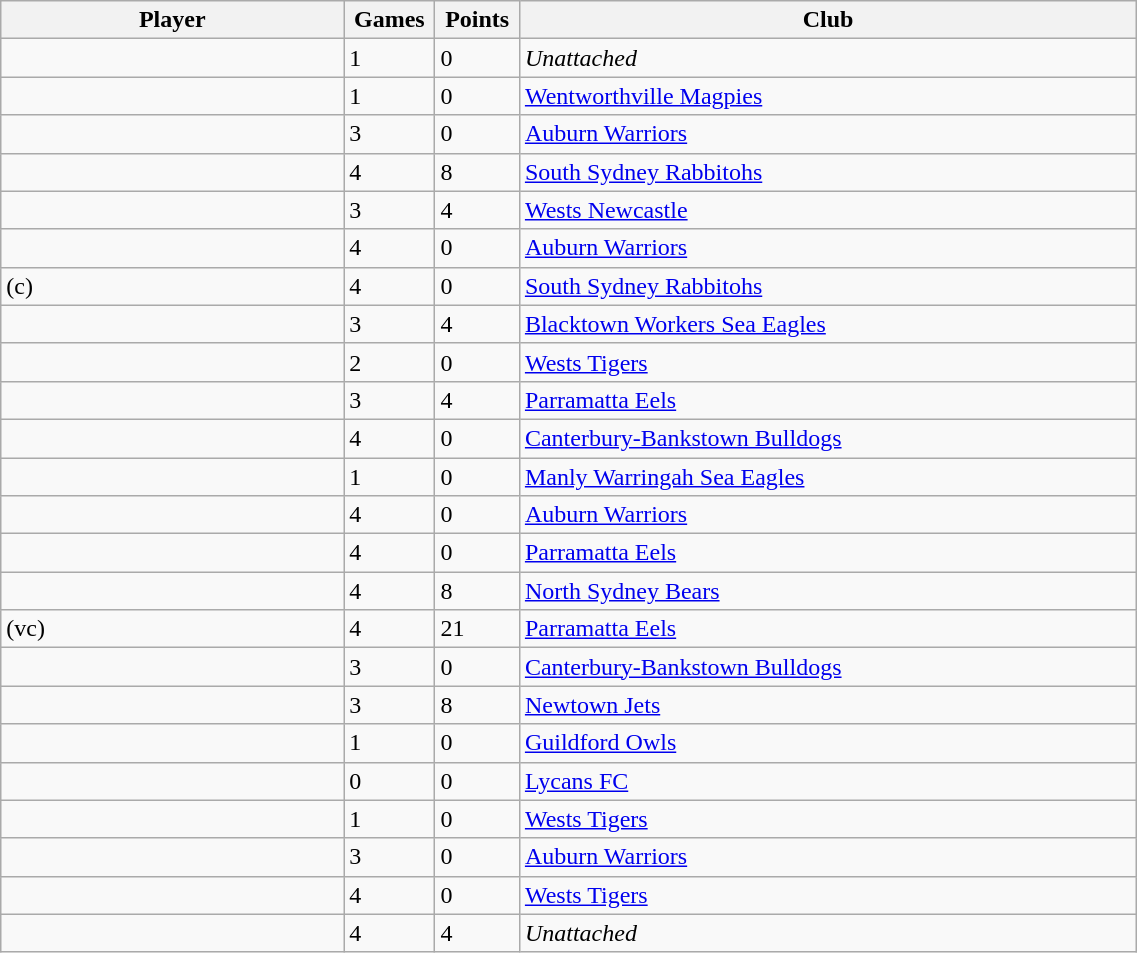<table class="wikitable sortable" style="width:60%;text-align:left">
<tr>
<th width=25%>Player</th>
<th width=4%>Games</th>
<th width=4%>Points</th>
<th width=45%>Club</th>
</tr>
<tr>
<td></td>
<td>1</td>
<td>0</td>
<td><em>Unattached</em></td>
</tr>
<tr>
<td></td>
<td>1</td>
<td>0</td>
<td> <a href='#'>Wentworthville Magpies</a></td>
</tr>
<tr>
<td></td>
<td>3</td>
<td>0</td>
<td> <a href='#'>Auburn Warriors</a></td>
</tr>
<tr>
<td></td>
<td>4</td>
<td>8</td>
<td> <a href='#'>South Sydney Rabbitohs</a></td>
</tr>
<tr>
<td></td>
<td>3</td>
<td>4</td>
<td> <a href='#'>Wests Newcastle</a></td>
</tr>
<tr>
<td></td>
<td>4</td>
<td>0</td>
<td> <a href='#'>Auburn Warriors</a></td>
</tr>
<tr>
<td> (c)</td>
<td>4</td>
<td>0</td>
<td> <a href='#'>South Sydney Rabbitohs</a></td>
</tr>
<tr>
<td></td>
<td>3</td>
<td>4</td>
<td> <a href='#'>Blacktown Workers Sea Eagles</a></td>
</tr>
<tr>
<td></td>
<td>2</td>
<td>0</td>
<td> <a href='#'>Wests Tigers</a></td>
</tr>
<tr>
<td></td>
<td>3</td>
<td>4</td>
<td> <a href='#'>Parramatta Eels</a></td>
</tr>
<tr>
<td></td>
<td>4</td>
<td>0</td>
<td> <a href='#'>Canterbury-Bankstown Bulldogs</a></td>
</tr>
<tr>
<td></td>
<td>1</td>
<td>0</td>
<td> <a href='#'>Manly Warringah Sea Eagles</a></td>
</tr>
<tr>
<td></td>
<td>4</td>
<td>0</td>
<td> <a href='#'>Auburn Warriors</a></td>
</tr>
<tr>
<td></td>
<td>4</td>
<td>0</td>
<td> <a href='#'>Parramatta Eels</a></td>
</tr>
<tr>
<td></td>
<td>4</td>
<td>8</td>
<td> <a href='#'>North Sydney Bears</a></td>
</tr>
<tr>
<td> (vc)</td>
<td>4</td>
<td>21</td>
<td> <a href='#'>Parramatta Eels</a></td>
</tr>
<tr>
<td></td>
<td>3</td>
<td>0</td>
<td> <a href='#'>Canterbury-Bankstown Bulldogs</a></td>
</tr>
<tr>
<td></td>
<td>3</td>
<td>8</td>
<td> <a href='#'>Newtown Jets</a></td>
</tr>
<tr>
<td></td>
<td>1</td>
<td>0</td>
<td> <a href='#'>Guildford Owls</a></td>
</tr>
<tr>
<td></td>
<td>0</td>
<td>0</td>
<td> <a href='#'>Lycans FC</a></td>
</tr>
<tr>
<td></td>
<td>1</td>
<td>0</td>
<td> <a href='#'>Wests Tigers</a></td>
</tr>
<tr>
<td></td>
<td>3</td>
<td>0</td>
<td> <a href='#'>Auburn Warriors</a></td>
</tr>
<tr>
<td></td>
<td>4</td>
<td>0</td>
<td> <a href='#'>Wests Tigers</a></td>
</tr>
<tr>
<td></td>
<td>4</td>
<td>4</td>
<td><em>Unattached</em></td>
</tr>
</table>
